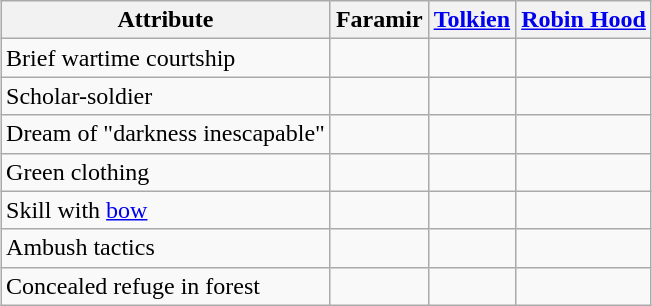<table class="wikitable" style="margin:1em auto;">
<tr>
<th>Attribute</th>
<th>Faramir</th>
<th><a href='#'>Tolkien</a></th>
<th><a href='#'>Robin Hood</a></th>
</tr>
<tr>
<td>Brief wartime courtship</td>
<td></td>
<td></td>
<td></td>
</tr>
<tr>
<td>Scholar-soldier</td>
<td></td>
<td></td>
<td></td>
</tr>
<tr>
<td>Dream of "darkness inescapable"</td>
<td></td>
<td></td>
<td></td>
</tr>
<tr>
<td>Green clothing</td>
<td></td>
<td></td>
<td></td>
</tr>
<tr>
<td>Skill with <a href='#'>bow</a></td>
<td></td>
<td></td>
<td></td>
</tr>
<tr>
<td>Ambush tactics</td>
<td></td>
<td></td>
<td></td>
</tr>
<tr>
<td>Concealed refuge in forest</td>
<td></td>
<td></td>
<td></td>
</tr>
</table>
